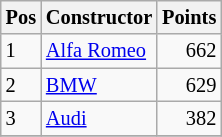<table class="wikitable"   style="font-size:   85%;">
<tr>
<th>Pos</th>
<th>Constructor</th>
<th>Points</th>
</tr>
<tr>
<td>1</td>
<td> <a href='#'>Alfa Romeo</a></td>
<td align="right">662</td>
</tr>
<tr>
<td>2</td>
<td> <a href='#'>BMW</a></td>
<td align="right">629</td>
</tr>
<tr>
<td>3</td>
<td> <a href='#'>Audi</a></td>
<td align="right">382</td>
</tr>
<tr>
</tr>
</table>
